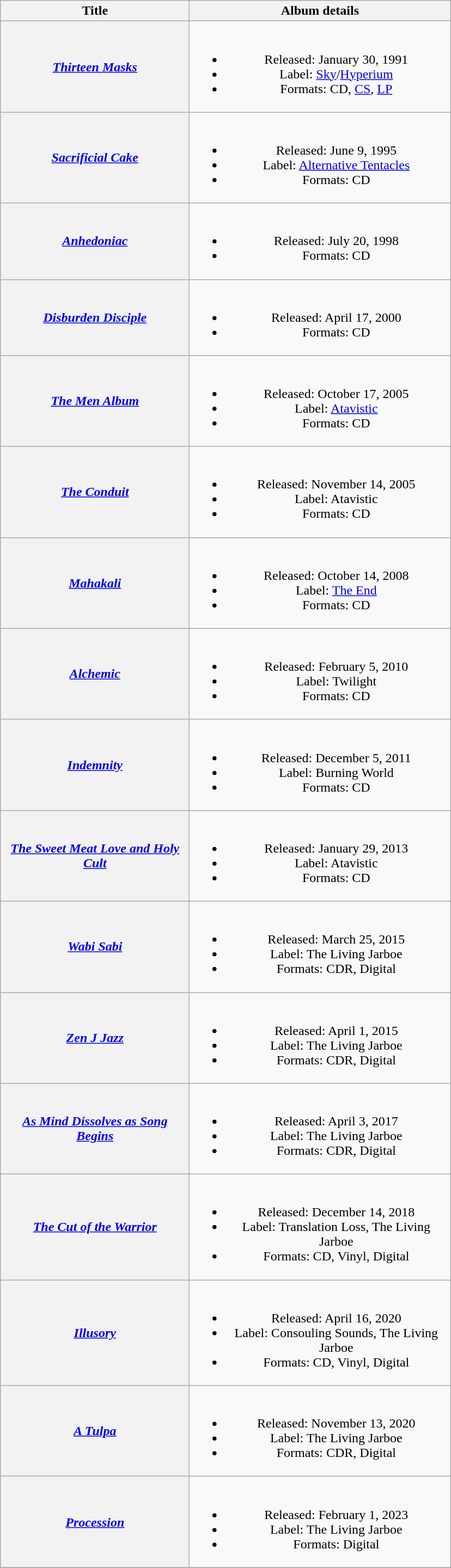<table class="wikitable plainrowheaders" style="text-align:center;">
<tr>
<th scope="col" rowspan="1" style="width:14em;">Title</th>
<th scope="col" rowspan="1" style="width:19.5em;">Album details</th>
</tr>
<tr>
<th scope="row"><em><a href='#'>Thirteen Masks</a></em></th>
<td><br><ul><li>Released: January 30, 1991</li><li>Label: <a href='#'>Sky</a>/<a href='#'>Hyperium</a></li><li>Formats: CD, <a href='#'>CS</a>, <a href='#'>LP</a></li></ul></td>
</tr>
<tr>
<th scope="row"><em><a href='#'>Sacrificial Cake</a></em></th>
<td><br><ul><li>Released: June 9, 1995</li><li>Label: <a href='#'>Alternative Tentacles</a></li><li>Formats: CD</li></ul></td>
</tr>
<tr>
<th scope="row"><em><a href='#'>Anhedoniac</a></em></th>
<td><br><ul><li>Released: July 20, 1998</li><li>Formats: CD</li></ul></td>
</tr>
<tr>
<th scope="row"><em><a href='#'>Disburden Disciple</a></em></th>
<td><br><ul><li>Released: April 17, 2000</li><li>Formats: CD</li></ul></td>
</tr>
<tr>
<th scope="row"><em><a href='#'>The Men Album</a></em></th>
<td><br><ul><li>Released: October 17, 2005</li><li>Label: <a href='#'>Atavistic</a></li><li>Formats: CD</li></ul></td>
</tr>
<tr>
<th scope="row"><em><a href='#'>The Conduit</a></em></th>
<td><br><ul><li>Released: November 14, 2005</li><li>Label: Atavistic</li><li>Formats: CD</li></ul></td>
</tr>
<tr>
<th scope="row"><em><a href='#'>Mahakali</a></em></th>
<td><br><ul><li>Released: October 14, 2008</li><li>Label: <a href='#'>The End</a></li><li>Formats: CD</li></ul></td>
</tr>
<tr>
<th scope="row"><em><a href='#'>Alchemic</a></em></th>
<td><br><ul><li>Released: February 5, 2010</li><li>Label: Twilight</li><li>Formats: CD</li></ul></td>
</tr>
<tr>
<th scope="row"><em><a href='#'>Indemnity</a></em></th>
<td><br><ul><li>Released: December 5, 2011</li><li>Label: Burning World</li><li>Formats: CD</li></ul></td>
</tr>
<tr>
<th scope="row"><em><a href='#'>The Sweet Meat Love and Holy Cult</a></em></th>
<td><br><ul><li>Released: January 29, 2013</li><li>Label: Atavistic</li><li>Formats: CD</li></ul></td>
</tr>
<tr>
<th scope="row"><em><a href='#'>Wabi Sabi</a></em></th>
<td><br><ul><li>Released: March 25, 2015</li><li>Label: The Living Jarboe</li><li>Formats: CDR, Digital</li></ul></td>
</tr>
<tr>
<th scope="row"><em><a href='#'>Zen J Jazz</a></em></th>
<td><br><ul><li>Released: April 1, 2015</li><li>Label: The Living Jarboe</li><li>Formats: CDR, Digital</li></ul></td>
</tr>
<tr>
<th scope="row"><em><a href='#'>As Mind Dissolves as Song Begins</a></em></th>
<td><br><ul><li>Released: April 3, 2017</li><li>Label: The Living Jarboe</li><li>Formats: CDR, Digital</li></ul></td>
</tr>
<tr>
<th scope="row"><em><a href='#'>The Cut of the Warrior</a></em></th>
<td><br><ul><li>Released: December 14, 2018</li><li>Label: Translation Loss, The Living Jarboe</li><li>Formats: CD, Vinyl, Digital</li></ul></td>
</tr>
<tr>
<th scope="row"><em><a href='#'>Illusory</a></em></th>
<td><br><ul><li>Released: April 16, 2020</li><li>Label: Consouling Sounds, The Living Jarboe</li><li>Formats: CD, Vinyl, Digital</li></ul></td>
</tr>
<tr>
<th scope="row"><em><a href='#'>A Tulpa</a></em></th>
<td><br><ul><li>Released: November 13, 2020</li><li>Label: The Living Jarboe</li><li>Formats: CDR, Digital</li></ul></td>
</tr>
<tr>
<th scope="row"><a href='#'><em>Procession</em></a></th>
<td><br><ul><li>Released: February 1, 2023</li><li>Label: The Living Jarboe</li><li>Formats: Digital</li></ul></td>
</tr>
<tr>
</tr>
</table>
